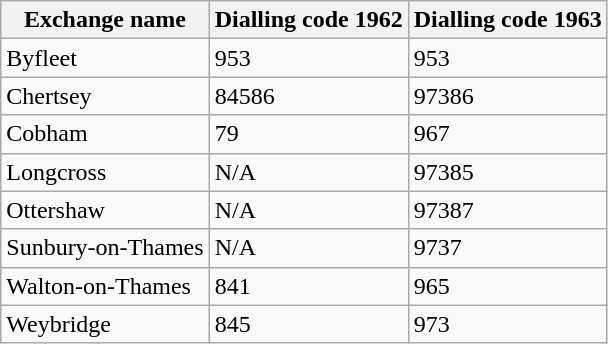<table class="wikitable" style="width: auto; margin-left: 1.5em;">
<tr>
<th scope="col">Exchange name</th>
<th scope="col">Dialling code 1962</th>
<th scope="col">Dialling code 1963</th>
</tr>
<tr>
<td>Byfleet</td>
<td>953</td>
<td>953</td>
</tr>
<tr>
<td>Chertsey</td>
<td>84586</td>
<td>97386</td>
</tr>
<tr>
<td>Cobham</td>
<td>79</td>
<td>967</td>
</tr>
<tr>
<td>Longcross</td>
<td>N/A</td>
<td>97385</td>
</tr>
<tr>
<td>Ottershaw</td>
<td>N/A</td>
<td>97387</td>
</tr>
<tr>
<td>Sunbury-on-Thames</td>
<td>N/A</td>
<td>9737</td>
</tr>
<tr>
<td>Walton-on-Thames</td>
<td>841</td>
<td>965</td>
</tr>
<tr>
<td>Weybridge</td>
<td>845</td>
<td>973</td>
</tr>
</table>
